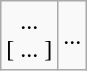<table class="wikitable" style="line-height: 1.2">
<tr align=center>
<td>... <br> [ ... ]</td>
<td>... <br> </td>
</tr>
</table>
